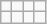<table class="wikitable" style="text-align:center;">
<tr>
<td></td>
<td></td>
<td></td>
<td></td>
</tr>
<tr>
<td></td>
<td></td>
<td></td>
<td></td>
</tr>
</table>
